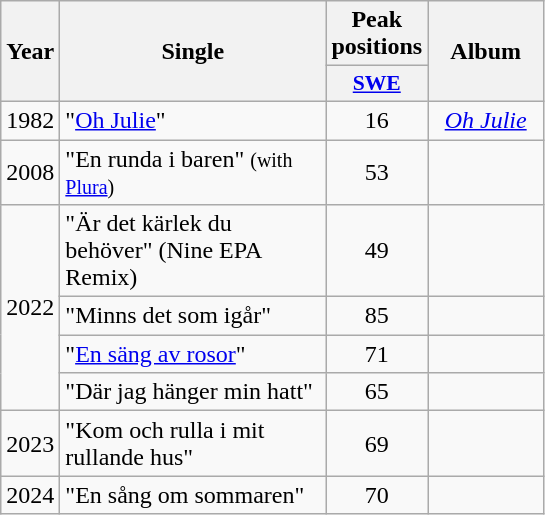<table class="wikitable">
<tr>
<th align="center" rowspan="2" width="10">Year</th>
<th align="center" rowspan="2" width="170">Single</th>
<th align="center" colspan="1" width="20">Peak positions</th>
<th align="center" rowspan="2" width="70">Album</th>
</tr>
<tr>
<th scope="col" style="width:3em;font-size:90%;"><a href='#'>SWE</a><br></th>
</tr>
<tr>
<td style="text-align:center;">1982</td>
<td>"<a href='#'>Oh Julie</a>"</td>
<td style="text-align:center;">16</td>
<td style="text-align:center;"><em><a href='#'>Oh Julie</a></em></td>
</tr>
<tr>
<td style="text-align:center;">2008</td>
<td>"En runda i baren" <small>(with <a href='#'>Plura</a>)</small></td>
<td style="text-align:center;">53</td>
<td style="text-align:center;"></td>
</tr>
<tr>
<td style="text-align:center;" rowspan="4">2022</td>
<td>"Är det kärlek du behöver" (Nine EPA Remix)</td>
<td style="text-align:center;">49</td>
<td style="text-align:center;"></td>
</tr>
<tr>
<td>"Minns det som igår"</td>
<td style="text-align:center;">85</td>
<td style="text-align:center;"></td>
</tr>
<tr>
<td>"<a href='#'>En säng av rosor</a>"</td>
<td style="text-align:center;">71</td>
<td style="text-align:center;"></td>
</tr>
<tr>
<td>"Där jag hänger min hatt"</td>
<td style="text-align:center;">65</td>
<td style="text-align:center;"></td>
</tr>
<tr>
<td style="text-align:center;">2023</td>
<td>"Kom och rulla i mit rullande hus" </td>
<td style="text-align:center;">69<br></td>
<td style="text-align:center;"></td>
</tr>
<tr>
<td style="text-align:center;">2024</td>
<td>"En sång om sommaren"</td>
<td style="text-align:center;">70<br></td>
<td style="text-align:center;"></td>
</tr>
</table>
